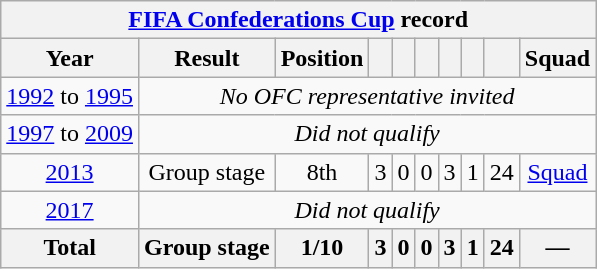<table class="wikitable"  style="text-align:center;">
<tr>
<th colspan=10><a href='#'>FIFA Confederations Cup</a> record</th>
</tr>
<tr>
<th>Year</th>
<th>Result</th>
<th>Position</th>
<th></th>
<th></th>
<th></th>
<th></th>
<th></th>
<th></th>
<th>Squad</th>
</tr>
<tr>
<td><a href='#'>1992</a> to <a href='#'>1995</a></td>
<td colspan=9><em>No OFC representative invited</em></td>
</tr>
<tr>
<td><a href='#'>1997</a> to <a href='#'>2009</a></td>
<td colspan=9><em>Did not qualify</em></td>
</tr>
<tr>
<td> <a href='#'>2013</a></td>
<td>Group stage</td>
<td>8th</td>
<td>3</td>
<td>0</td>
<td>0</td>
<td>3</td>
<td>1</td>
<td>24</td>
<td><a href='#'>Squad</a></td>
</tr>
<tr>
<td> <a href='#'>2017</a></td>
<td colspan=9><em>Did not qualify</em></td>
</tr>
<tr>
<th>Total</th>
<th>Group stage</th>
<th>1/10</th>
<th>3</th>
<th>0</th>
<th>0</th>
<th>3</th>
<th>1</th>
<th>24</th>
<th>—</th>
</tr>
</table>
